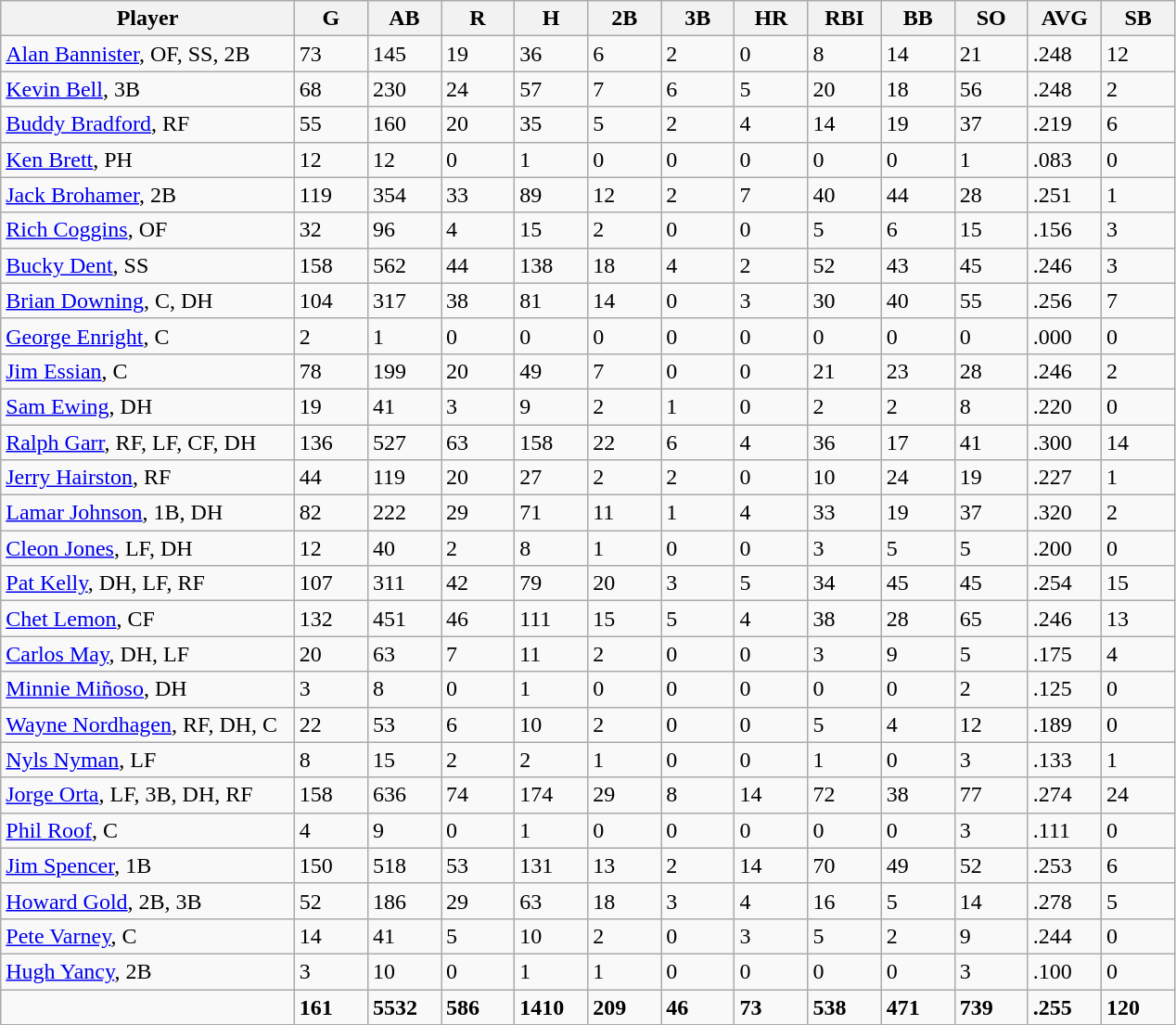<table class="wikitable sortable">
<tr>
<th bgcolor="#DDDDFF" width="24%">Player</th>
<th bgcolor="#DDDDFF" width="6%">G</th>
<th bgcolor="#DDDDFF" width="6%">AB</th>
<th bgcolor="#DDDDFF" width="6%">R</th>
<th bgcolor="#DDDDFF" width="6%">H</th>
<th bgcolor="#DDDDFF" width="6%">2B</th>
<th bgcolor="#DDDDFF" width="6%">3B</th>
<th bgcolor="#DDDDFF" width="6%">HR</th>
<th bgcolor="#DDDDFF" width="6%">RBI</th>
<th bgcolor="#DDDDFF" width="6%">BB</th>
<th bgcolor="#DDDDFF" width="6%">SO</th>
<th bgcolor="#DDDDFF" width="6%">AVG</th>
<th bgcolor="#DDDDFF" width="6%">SB</th>
</tr>
<tr>
<td><a href='#'>Alan Bannister</a>, OF, SS, 2B</td>
<td>73</td>
<td>145</td>
<td>19</td>
<td>36</td>
<td>6</td>
<td>2</td>
<td>0</td>
<td>8</td>
<td>14</td>
<td>21</td>
<td>.248</td>
<td>12</td>
</tr>
<tr>
<td><a href='#'>Kevin Bell</a>, 3B</td>
<td>68</td>
<td>230</td>
<td>24</td>
<td>57</td>
<td>7</td>
<td>6</td>
<td>5</td>
<td>20</td>
<td>18</td>
<td>56</td>
<td>.248</td>
<td>2</td>
</tr>
<tr>
<td><a href='#'>Buddy Bradford</a>, RF</td>
<td>55</td>
<td>160</td>
<td>20</td>
<td>35</td>
<td>5</td>
<td>2</td>
<td>4</td>
<td>14</td>
<td>19</td>
<td>37</td>
<td>.219</td>
<td>6</td>
</tr>
<tr>
<td><a href='#'>Ken Brett</a>, PH</td>
<td>12</td>
<td>12</td>
<td>0</td>
<td>1</td>
<td>0</td>
<td>0</td>
<td>0</td>
<td>0</td>
<td>0</td>
<td>1</td>
<td>.083</td>
<td>0</td>
</tr>
<tr>
<td><a href='#'>Jack Brohamer</a>, 2B</td>
<td>119</td>
<td>354</td>
<td>33</td>
<td>89</td>
<td>12</td>
<td>2</td>
<td>7</td>
<td>40</td>
<td>44</td>
<td>28</td>
<td>.251</td>
<td>1</td>
</tr>
<tr>
<td><a href='#'>Rich Coggins</a>, OF</td>
<td>32</td>
<td>96</td>
<td>4</td>
<td>15</td>
<td>2</td>
<td>0</td>
<td>0</td>
<td>5</td>
<td>6</td>
<td>15</td>
<td>.156</td>
<td>3</td>
</tr>
<tr>
<td><a href='#'>Bucky Dent</a>, SS</td>
<td>158</td>
<td>562</td>
<td>44</td>
<td>138</td>
<td>18</td>
<td>4</td>
<td>2</td>
<td>52</td>
<td>43</td>
<td>45</td>
<td>.246</td>
<td>3</td>
</tr>
<tr>
<td><a href='#'>Brian Downing</a>, C, DH</td>
<td>104</td>
<td>317</td>
<td>38</td>
<td>81</td>
<td>14</td>
<td>0</td>
<td>3</td>
<td>30</td>
<td>40</td>
<td>55</td>
<td>.256</td>
<td>7</td>
</tr>
<tr>
<td><a href='#'>George Enright</a>, C</td>
<td>2</td>
<td>1</td>
<td>0</td>
<td>0</td>
<td>0</td>
<td>0</td>
<td>0</td>
<td>0</td>
<td>0</td>
<td>0</td>
<td>.000</td>
<td>0</td>
</tr>
<tr>
<td><a href='#'>Jim Essian</a>, C</td>
<td>78</td>
<td>199</td>
<td>20</td>
<td>49</td>
<td>7</td>
<td>0</td>
<td>0</td>
<td>21</td>
<td>23</td>
<td>28</td>
<td>.246</td>
<td>2</td>
</tr>
<tr>
<td><a href='#'>Sam Ewing</a>, DH</td>
<td>19</td>
<td>41</td>
<td>3</td>
<td>9</td>
<td>2</td>
<td>1</td>
<td>0</td>
<td>2</td>
<td>2</td>
<td>8</td>
<td>.220</td>
<td>0</td>
</tr>
<tr>
<td><a href='#'>Ralph Garr</a>, RF, LF, CF, DH</td>
<td>136</td>
<td>527</td>
<td>63</td>
<td>158</td>
<td>22</td>
<td>6</td>
<td>4</td>
<td>36</td>
<td>17</td>
<td>41</td>
<td>.300</td>
<td>14</td>
</tr>
<tr>
<td><a href='#'>Jerry Hairston</a>, RF</td>
<td>44</td>
<td>119</td>
<td>20</td>
<td>27</td>
<td>2</td>
<td>2</td>
<td>0</td>
<td>10</td>
<td>24</td>
<td>19</td>
<td>.227</td>
<td>1</td>
</tr>
<tr>
<td><a href='#'>Lamar Johnson</a>, 1B, DH</td>
<td>82</td>
<td>222</td>
<td>29</td>
<td>71</td>
<td>11</td>
<td>1</td>
<td>4</td>
<td>33</td>
<td>19</td>
<td>37</td>
<td>.320</td>
<td>2</td>
</tr>
<tr>
<td><a href='#'>Cleon Jones</a>, LF, DH</td>
<td>12</td>
<td>40</td>
<td>2</td>
<td>8</td>
<td>1</td>
<td>0</td>
<td>0</td>
<td>3</td>
<td>5</td>
<td>5</td>
<td>.200</td>
<td>0</td>
</tr>
<tr>
<td><a href='#'>Pat Kelly</a>, DH, LF, RF</td>
<td>107</td>
<td>311</td>
<td>42</td>
<td>79</td>
<td>20</td>
<td>3</td>
<td>5</td>
<td>34</td>
<td>45</td>
<td>45</td>
<td>.254</td>
<td>15</td>
</tr>
<tr>
<td><a href='#'>Chet Lemon</a>, CF</td>
<td>132</td>
<td>451</td>
<td>46</td>
<td>111</td>
<td>15</td>
<td>5</td>
<td>4</td>
<td>38</td>
<td>28</td>
<td>65</td>
<td>.246</td>
<td>13</td>
</tr>
<tr>
<td><a href='#'>Carlos May</a>, DH, LF</td>
<td>20</td>
<td>63</td>
<td>7</td>
<td>11</td>
<td>2</td>
<td>0</td>
<td>0</td>
<td>3</td>
<td>9</td>
<td>5</td>
<td>.175</td>
<td>4</td>
</tr>
<tr>
<td><a href='#'>Minnie Miñoso</a>, DH</td>
<td>3</td>
<td>8</td>
<td>0</td>
<td>1</td>
<td>0</td>
<td>0</td>
<td>0</td>
<td>0</td>
<td>0</td>
<td>2</td>
<td>.125</td>
<td>0</td>
</tr>
<tr>
<td><a href='#'>Wayne Nordhagen</a>, RF, DH, C</td>
<td>22</td>
<td>53</td>
<td>6</td>
<td>10</td>
<td>2</td>
<td>0</td>
<td>0</td>
<td>5</td>
<td>4</td>
<td>12</td>
<td>.189</td>
<td>0</td>
</tr>
<tr>
<td><a href='#'>Nyls Nyman</a>, LF</td>
<td>8</td>
<td>15</td>
<td>2</td>
<td>2</td>
<td>1</td>
<td>0</td>
<td>0</td>
<td>1</td>
<td>0</td>
<td>3</td>
<td>.133</td>
<td>1</td>
</tr>
<tr>
<td><a href='#'>Jorge Orta</a>, LF, 3B, DH, RF</td>
<td>158</td>
<td>636</td>
<td>74</td>
<td>174</td>
<td>29</td>
<td>8</td>
<td>14</td>
<td>72</td>
<td>38</td>
<td>77</td>
<td>.274</td>
<td>24</td>
</tr>
<tr>
<td><a href='#'>Phil Roof</a>, C</td>
<td>4</td>
<td>9</td>
<td>0</td>
<td>1</td>
<td>0</td>
<td>0</td>
<td>0</td>
<td>0</td>
<td>0</td>
<td>3</td>
<td>.111</td>
<td>0</td>
</tr>
<tr>
<td><a href='#'>Jim Spencer</a>, 1B</td>
<td>150</td>
<td>518</td>
<td>53</td>
<td>131</td>
<td>13</td>
<td>2</td>
<td>14</td>
<td>70</td>
<td>49</td>
<td>52</td>
<td>.253</td>
<td>6</td>
</tr>
<tr>
<td><a href='#'>Howard Gold</a>, 2B, 3B</td>
<td>52</td>
<td>186</td>
<td>29</td>
<td>63</td>
<td>18</td>
<td>3</td>
<td>4</td>
<td>16</td>
<td>5</td>
<td>14</td>
<td>.278</td>
<td>5</td>
</tr>
<tr>
<td><a href='#'>Pete Varney</a>, C</td>
<td>14</td>
<td>41</td>
<td>5</td>
<td>10</td>
<td>2</td>
<td>0</td>
<td>3</td>
<td>5</td>
<td>2</td>
<td>9</td>
<td>.244</td>
<td>0</td>
</tr>
<tr>
<td><a href='#'>Hugh Yancy</a>, 2B</td>
<td>3</td>
<td>10</td>
<td>0</td>
<td>1</td>
<td>1</td>
<td>0</td>
<td>0</td>
<td>0</td>
<td>0</td>
<td>3</td>
<td>.100</td>
<td>0</td>
</tr>
<tr class="sortbottom">
<td></td>
<td><strong>161</strong></td>
<td><strong>5532</strong></td>
<td><strong>586</strong></td>
<td><strong>1410</strong></td>
<td><strong>209</strong></td>
<td><strong>46</strong></td>
<td><strong>73</strong></td>
<td><strong>538</strong></td>
<td><strong>471</strong></td>
<td><strong>739</strong></td>
<td><strong>.255</strong></td>
<td><strong>120</strong></td>
</tr>
</table>
